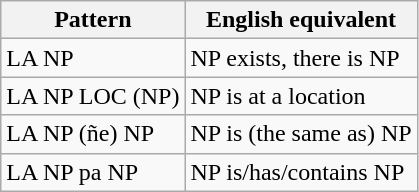<table class="wikitable">
<tr>
<th>Pattern</th>
<th>English equivalent</th>
</tr>
<tr>
<td>LA NP</td>
<td>NP exists, there is NP</td>
</tr>
<tr>
<td>LA NP LOC (NP)</td>
<td>NP is at a location</td>
</tr>
<tr>
<td>LA NP (ñe) NP</td>
<td>NP is (the same as) NP</td>
</tr>
<tr>
<td>LA NP pa NP</td>
<td>NP is/has/contains NP</td>
</tr>
</table>
